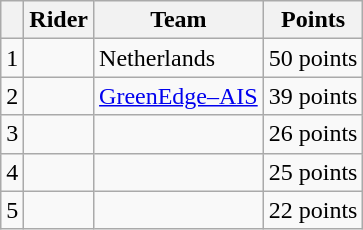<table class="wikitable">
<tr>
<th></th>
<th>Rider</th>
<th>Team</th>
<th>Points</th>
</tr>
<tr>
<td>1</td>
<td></td>
<td>Netherlands</td>
<td align="right">50 points</td>
</tr>
<tr>
<td>2</td>
<td></td>
<td><a href='#'>GreenEdge–AIS</a></td>
<td align="right">39 points</td>
</tr>
<tr>
<td>3</td>
<td></td>
<td></td>
<td align="right">26 points</td>
</tr>
<tr>
<td>4</td>
<td></td>
<td></td>
<td align="right">25 points</td>
</tr>
<tr>
<td>5</td>
<td></td>
<td></td>
<td align="right">22 points</td>
</tr>
</table>
